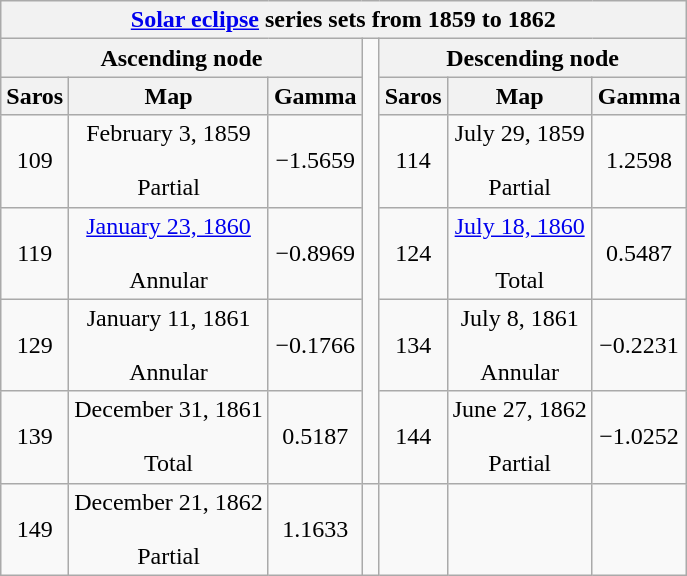<table class="wikitable mw-collapsible mw-collapsed">
<tr>
<th class="nowrap" colspan="7"><a href='#'>Solar eclipse</a> series sets from 1859 to 1862</th>
</tr>
<tr>
<th scope="col" colspan="3">Ascending node</th>
<td rowspan="6"> </td>
<th scope="col" colspan="3">Descending node</th>
</tr>
<tr style="text-align: center;">
<th scope="col">Saros</th>
<th scope="col">Map</th>
<th scope="col">Gamma</th>
<th scope="col">Saros</th>
<th scope="col">Map</th>
<th scope="col">Gamma</th>
</tr>
<tr style="text-align: center;">
<td>109</td>
<td>February 3, 1859<br><br>Partial</td>
<td>−1.5659</td>
<td>114</td>
<td>July 29, 1859<br><br>Partial</td>
<td>1.2598</td>
</tr>
<tr style="text-align: center;">
<td>119</td>
<td><a href='#'>January 23, 1860</a><br><br>Annular</td>
<td>−0.8969</td>
<td>124</td>
<td><a href='#'>July 18, 1860</a><br><br>Total</td>
<td>0.5487</td>
</tr>
<tr style="text-align: center;">
<td>129</td>
<td>January 11, 1861<br><br>Annular</td>
<td>−0.1766</td>
<td>134</td>
<td>July 8, 1861<br><br>Annular</td>
<td>−0.2231</td>
</tr>
<tr style="text-align: center;">
<td>139</td>
<td>December 31, 1861<br><br>Total</td>
<td>0.5187</td>
<td>144</td>
<td>June 27, 1862<br><br>Partial</td>
<td>−1.0252</td>
</tr>
<tr style="text-align: center;">
<td>149</td>
<td>December 21, 1862<br><br>Partial</td>
<td>1.1633</td>
<td></td>
<td></td>
<td></td>
<td></td>
</tr>
</table>
